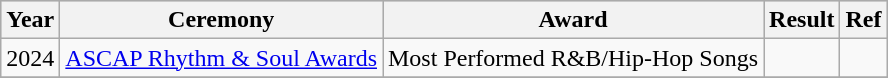<table class="wikitable">
<tr style="background:#ccc; text-align:center;">
<th scope="col">Year</th>
<th scope="col">Ceremony</th>
<th scope="col">Award</th>
<th scope="col">Result</th>
<th>Ref</th>
</tr>
<tr>
<td>2024</td>
<td><a href='#'>ASCAP Rhythm & Soul Awards</a></td>
<td>Most Performed R&B/Hip-Hop Songs</td>
<td></td>
<td style="text-align:center;"></td>
</tr>
<tr>
</tr>
</table>
